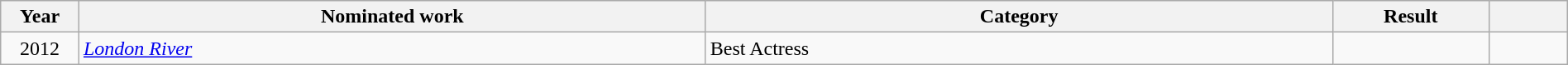<table class="wikitable" style="width:100%;">
<tr>
<th width=5%>Year</th>
<th style="width:40%;">Nominated work</th>
<th style="width:40%;">Category</th>
<th style="width:10%;">Result</th>
<th width=5%></th>
</tr>
<tr>
<td style="text-align:center;">2012</td>
<td style="text-align:left;"><em><a href='#'>London River</a></em></td>
<td>Best Actress</td>
<td></td>
<td style="text-align:center;"></td>
</tr>
</table>
